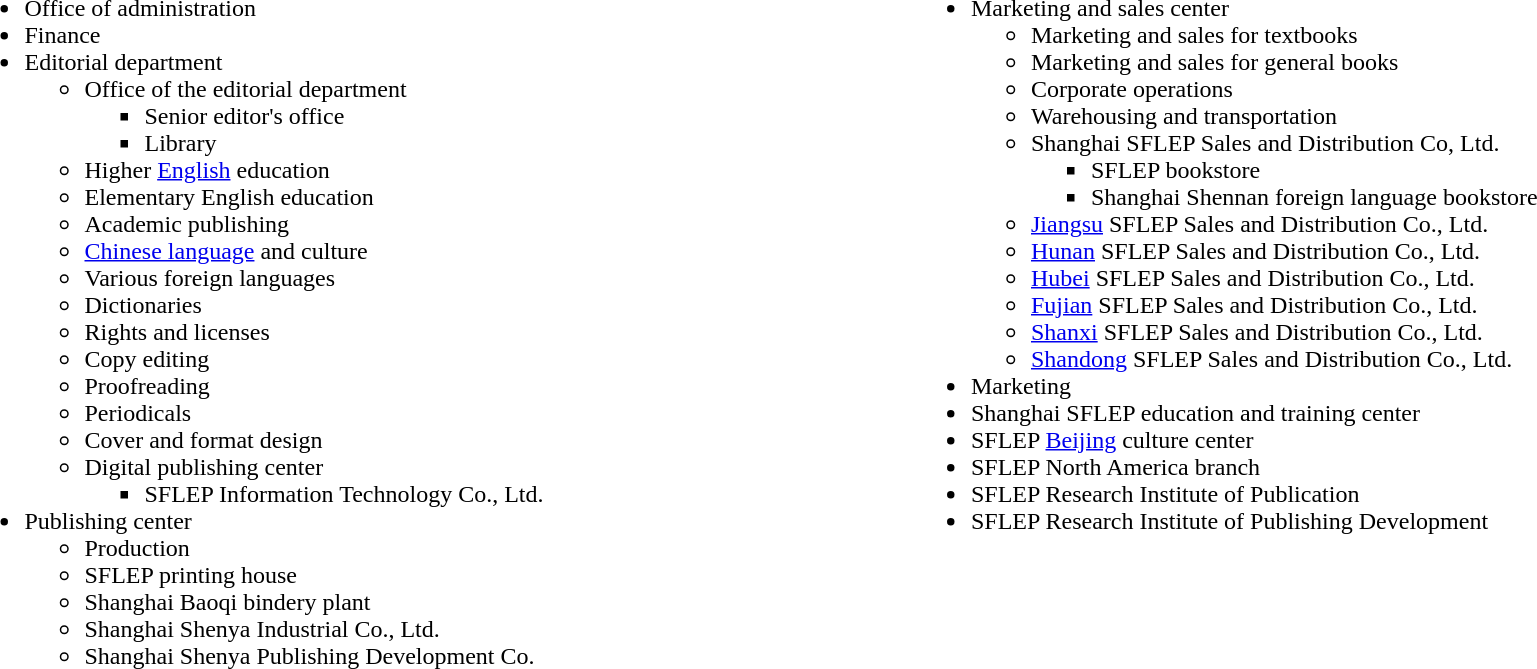<table border="0" cellpadding="5" width="100%">
<tr ---- valign="top">
<td width="50%"></td>
<td width="50%"></td>
</tr>
<tr ---->
<td valign="top"><br><ul><li>Office of administration</li><li>Finance</li><li>Editorial department<ul><li>Office of the editorial department<ul><li>Senior editor's office</li><li>Library</li></ul></li><li>Higher <a href='#'>English</a> education</li><li>Elementary English education</li><li>Academic publishing</li><li><a href='#'>Chinese language</a> and culture</li><li>Various foreign languages</li><li>Dictionaries</li><li>Rights and licenses</li><li>Copy editing</li><li>Proofreading</li><li>Periodicals</li><li>Cover and format design</li><li>Digital publishing center<ul><li>SFLEP Information Technology Co., Ltd.</li></ul></li></ul></li><li>Publishing center<ul><li>Production</li><li>SFLEP printing house</li><li>Shanghai Baoqi bindery plant</li><li>Shanghai Shenya Industrial Co., Ltd.</li><li>Shanghai Shenya Publishing Development Co.</li></ul></li></ul></td>
<td valign="top"><br><ul><li>Marketing and sales center<ul><li>Marketing and sales for textbooks</li><li>Marketing and sales for general books</li><li>Corporate operations</li><li>Warehousing and transportation</li><li>Shanghai SFLEP Sales and Distribution Co, Ltd.<ul><li>SFLEP bookstore</li><li>Shanghai Shennan foreign language bookstore</li></ul></li><li><a href='#'>Jiangsu</a> SFLEP Sales and Distribution Co., Ltd.</li><li><a href='#'>Hunan</a> SFLEP Sales and Distribution Co., Ltd.</li><li><a href='#'>Hubei</a> SFLEP Sales and Distribution Co., Ltd.</li><li><a href='#'>Fujian</a> SFLEP Sales and Distribution Co., Ltd.</li><li><a href='#'>Shanxi</a> SFLEP Sales and Distribution Co., Ltd.</li><li><a href='#'>Shandong</a> SFLEP Sales and Distribution Co., Ltd.</li></ul></li><li>Marketing</li><li>Shanghai SFLEP education and training center</li><li>SFLEP <a href='#'>Beijing</a> culture center</li><li>SFLEP North America branch</li><li>SFLEP Research Institute of Publication</li><li>SFLEP Research Institute of Publishing Development</li></ul></td>
</tr>
</table>
